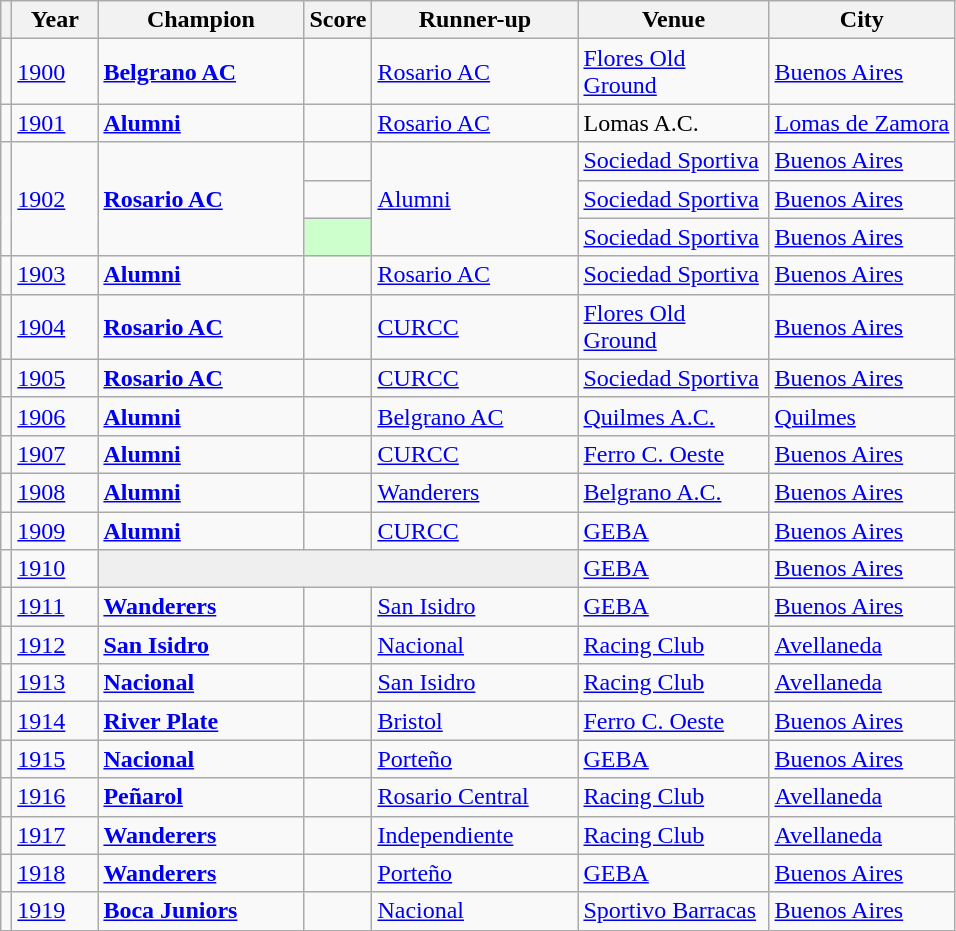<table class="wikitable sortable" style="text-align:">
<tr>
<th width=></th>
<th width=50px>Year</th>
<th width=130px>Champion</th>
<th>Score</th>
<th width=130px>Runner-up</th>
<th width=120px>Venue</th>
<th width= px>City</th>
</tr>
<tr>
<td></td>
<td><a href='#'>1900</a></td>
<td> <strong><a href='#'>Belgrano AC</a></strong> </td>
<td></td>
<td> <a href='#'>Rosario AC</a></td>
<td><a href='#'>Flores Old Ground</a></td>
<td><a href='#'>Buenos Aires</a></td>
</tr>
<tr>
<td></td>
<td><a href='#'>1901</a></td>
<td> <strong><a href='#'>Alumni</a></strong> </td>
<td></td>
<td> <a href='#'>Rosario AC</a></td>
<td>Lomas A.C.</td>
<td><a href='#'>Lomas de Zamora</a></td>
</tr>
<tr>
<td rowspan=3></td>
<td rowspan=3><a href='#'>1902</a></td>
<td rowspan=3> <strong><a href='#'>Rosario AC</a></strong> </td>
<td></td>
<td rowspan=3> <a href='#'>Alumni</a></td>
<td><a href='#'>Sociedad Sportiva</a></td>
<td><a href='#'>Buenos Aires</a></td>
</tr>
<tr>
<td></td>
<td><a href='#'>Sociedad Sportiva</a></td>
<td><a href='#'>Buenos Aires</a></td>
</tr>
<tr>
<td bgcolor= #ccffcc></td>
<td><a href='#'>Sociedad Sportiva</a></td>
<td><a href='#'>Buenos Aires</a></td>
</tr>
<tr>
<td></td>
<td><a href='#'>1903</a></td>
<td> <strong><a href='#'>Alumni</a></strong> </td>
<td></td>
<td> <a href='#'>Rosario AC</a></td>
<td><a href='#'>Sociedad Sportiva</a></td>
<td><a href='#'>Buenos Aires</a></td>
</tr>
<tr>
<td></td>
<td><a href='#'>1904</a></td>
<td> <strong><a href='#'>Rosario AC</a></strong> </td>
<td></td>
<td> <a href='#'>CURCC</a> </td>
<td><a href='#'>Flores Old Ground</a></td>
<td><a href='#'>Buenos Aires</a></td>
</tr>
<tr>
<td></td>
<td><a href='#'>1905</a></td>
<td> <strong><a href='#'>Rosario AC</a></strong> </td>
<td></td>
<td> <a href='#'>CURCC</a></td>
<td><a href='#'>Sociedad Sportiva</a></td>
<td><a href='#'>Buenos Aires</a></td>
</tr>
<tr>
<td></td>
<td><a href='#'>1906</a></td>
<td> <strong><a href='#'>Alumni</a></strong> </td>
<td></td>
<td> <a href='#'>Belgrano AC</a></td>
<td><a href='#'>Quilmes A.C.</a></td>
<td><a href='#'>Quilmes</a></td>
</tr>
<tr>
<td></td>
<td><a href='#'>1907</a></td>
<td> <strong><a href='#'>Alumni</a></strong> </td>
<td></td>
<td> <a href='#'>CURCC</a></td>
<td><a href='#'>Ferro C. Oeste</a></td>
<td><a href='#'>Buenos Aires</a></td>
</tr>
<tr>
<td></td>
<td><a href='#'>1908</a></td>
<td> <strong><a href='#'>Alumni</a></strong> </td>
<td></td>
<td> <a href='#'>Wanderers</a></td>
<td><a href='#'>Belgrano A.C.</a></td>
<td><a href='#'>Buenos Aires</a></td>
</tr>
<tr>
<td></td>
<td><a href='#'>1909</a></td>
<td> <strong><a href='#'>Alumni</a></strong> </td>
<td></td>
<td> <a href='#'>CURCC</a></td>
<td><a href='#'>GEBA</a></td>
<td><a href='#'>Buenos Aires</a></td>
</tr>
<tr>
<td></td>
<td><a href='#'>1910</a></td>
<td colspan=3 style=background:#efefef></td>
<td><a href='#'>GEBA</a></td>
<td><a href='#'>Buenos Aires</a></td>
</tr>
<tr>
<td></td>
<td><a href='#'>1911</a></td>
<td> <strong><a href='#'>Wanderers</a></strong> </td>
<td></td>
<td> <a href='#'>San Isidro</a></td>
<td><a href='#'>GEBA</a></td>
<td><a href='#'>Buenos Aires</a></td>
</tr>
<tr>
<td></td>
<td><a href='#'>1912</a></td>
<td> <strong><a href='#'>San Isidro</a></strong> </td>
<td></td>
<td> <a href='#'>Nacional</a></td>
<td><a href='#'>Racing Club</a></td>
<td><a href='#'>Avellaneda</a></td>
</tr>
<tr>
<td></td>
<td><a href='#'>1913</a></td>
<td> <strong><a href='#'>Nacional</a></strong> </td>
<td></td>
<td> <a href='#'>San Isidro</a></td>
<td><a href='#'>Racing Club</a></td>
<td><a href='#'>Avellaneda</a></td>
</tr>
<tr>
<td></td>
<td><a href='#'>1914</a></td>
<td> <strong><a href='#'>River Plate</a></strong> </td>
<td></td>
<td> <a href='#'>Bristol</a></td>
<td><a href='#'>Ferro C. Oeste</a></td>
<td><a href='#'>Buenos Aires</a></td>
</tr>
<tr>
<td></td>
<td><a href='#'>1915</a></td>
<td> <strong><a href='#'>Nacional</a></strong> </td>
<td></td>
<td> <a href='#'>Porteño</a></td>
<td><a href='#'>GEBA</a></td>
<td><a href='#'>Buenos Aires</a></td>
</tr>
<tr>
<td></td>
<td><a href='#'>1916</a></td>
<td> <strong><a href='#'>Peñarol</a></strong> </td>
<td></td>
<td> <a href='#'>Rosario Central</a></td>
<td><a href='#'>Racing Club</a></td>
<td><a href='#'>Avellaneda</a></td>
</tr>
<tr>
<td></td>
<td><a href='#'>1917</a></td>
<td> <strong><a href='#'>Wanderers</a></strong> </td>
<td></td>
<td> <a href='#'>Independiente</a></td>
<td><a href='#'>Racing Club</a></td>
<td><a href='#'>Avellaneda</a></td>
</tr>
<tr>
<td></td>
<td><a href='#'>1918</a></td>
<td> <strong><a href='#'>Wanderers</a></strong> </td>
<td></td>
<td> <a href='#'>Porteño</a></td>
<td><a href='#'>GEBA</a></td>
<td><a href='#'>Buenos Aires</a></td>
</tr>
<tr>
<td></td>
<td><a href='#'>1919</a></td>
<td> <strong><a href='#'>Boca Juniors</a></strong> </td>
<td></td>
<td> <a href='#'>Nacional</a></td>
<td><a href='#'>Sportivo Barracas</a></td>
<td><a href='#'>Buenos Aires</a></td>
</tr>
</table>
